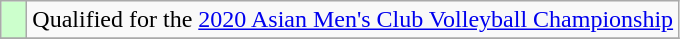<table class="wikitable" style="text-align: left;">
<tr>
<td width=10px bgcolor=#ccffcc></td>
<td>Qualified for the <a href='#'>2020 Asian Men's Club Volleyball Championship</a></td>
</tr>
<tr>
</tr>
</table>
